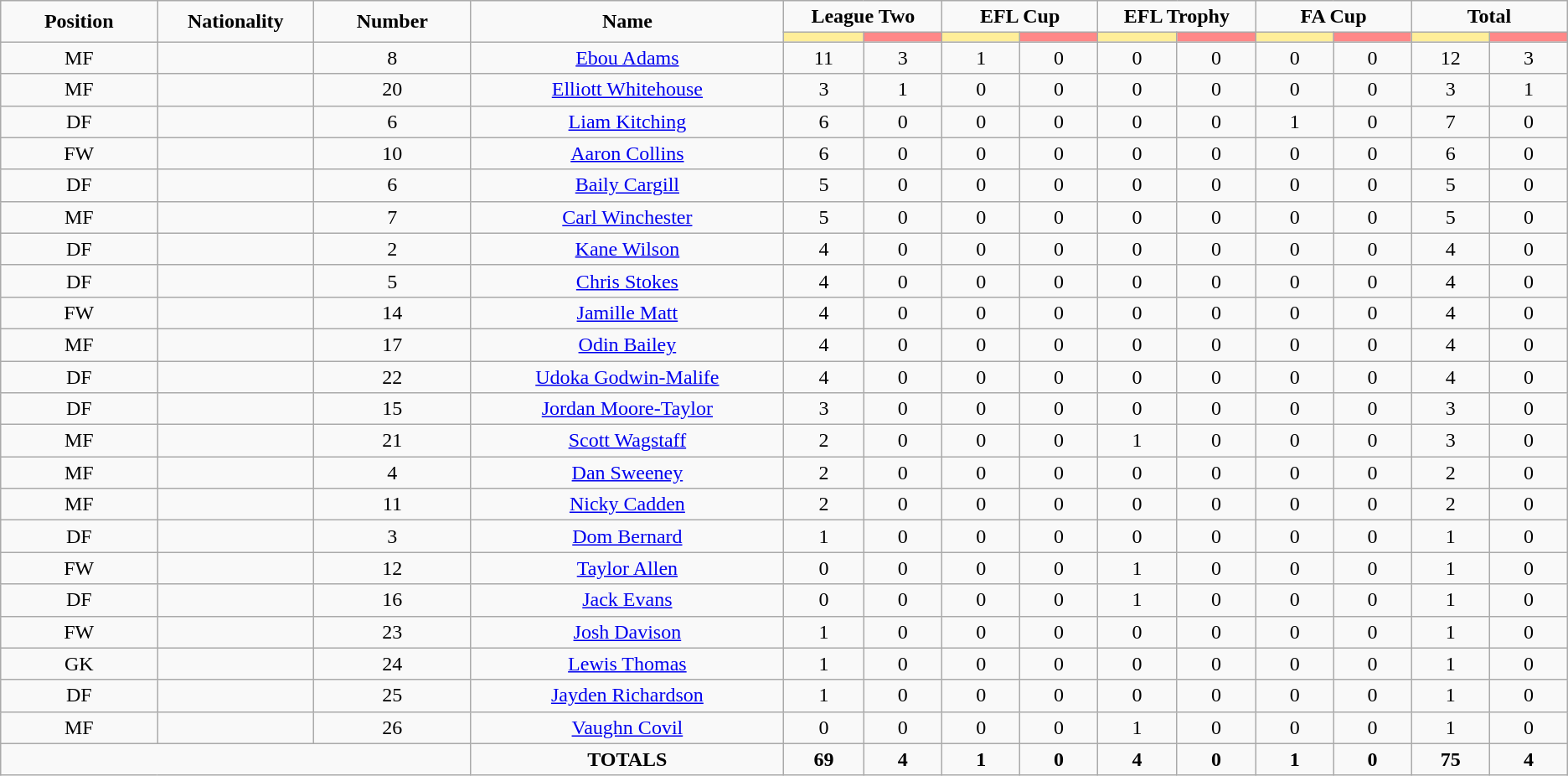<table class="wikitable" style="font-size: 100%; text-align: center;">
<tr>
<td rowspan="2" width="10%" align="center"><strong>Position</strong></td>
<td rowspan="2" width="10%" align="center"><strong>Nationality</strong></td>
<td rowspan="2" width="10%" align="center"><strong>Number</strong></td>
<td rowspan="2" width="20%" align="center"><strong>Name</strong></td>
<td colspan="2" align="center"><strong>League Two</strong></td>
<td colspan="2" align="center"><strong>EFL Cup</strong></td>
<td colspan="2" align="center"><strong>EFL Trophy</strong></td>
<td colspan="2" align="center"><strong>FA Cup</strong></td>
<td colspan="2" align="center"><strong>Total</strong></td>
</tr>
<tr>
<th width=60 style="background: #FFEE99"></th>
<th width=60 style="background: #FF8888"></th>
<th width=60 style="background: #FFEE99"></th>
<th width=60 style="background: #FF8888"></th>
<th width=60 style="background: #FFEE99"></th>
<th width=60 style="background: #FF8888"></th>
<th width=60 style="background: #FFEE99"></th>
<th width=60 style="background: #FF8888"></th>
<th width=60 style="background: #FFEE99"></th>
<th width=60 style="background: #FF8888"></th>
</tr>
<tr>
<td>MF</td>
<td></td>
<td>8</td>
<td><a href='#'>Ebou Adams</a></td>
<td>11</td>
<td>3</td>
<td>1</td>
<td>0</td>
<td>0</td>
<td>0</td>
<td>0</td>
<td>0</td>
<td>12</td>
<td>3</td>
</tr>
<tr>
<td>MF</td>
<td></td>
<td>20</td>
<td><a href='#'>Elliott Whitehouse</a></td>
<td>3</td>
<td>1</td>
<td>0</td>
<td>0</td>
<td>0</td>
<td>0</td>
<td>0</td>
<td>0</td>
<td>3</td>
<td>1</td>
</tr>
<tr>
<td>DF</td>
<td></td>
<td>6</td>
<td><a href='#'>Liam Kitching</a></td>
<td>6</td>
<td>0</td>
<td>0</td>
<td>0</td>
<td>0</td>
<td>0</td>
<td>1</td>
<td>0</td>
<td>7</td>
<td>0</td>
</tr>
<tr>
<td>FW</td>
<td></td>
<td>10</td>
<td><a href='#'>Aaron Collins</a></td>
<td>6</td>
<td>0</td>
<td>0</td>
<td>0</td>
<td>0</td>
<td>0</td>
<td>0</td>
<td>0</td>
<td>6</td>
<td>0</td>
</tr>
<tr>
<td>DF</td>
<td></td>
<td>6</td>
<td><a href='#'>Baily Cargill</a></td>
<td>5</td>
<td>0</td>
<td>0</td>
<td>0</td>
<td>0</td>
<td>0</td>
<td>0</td>
<td>0</td>
<td>5</td>
<td>0</td>
</tr>
<tr>
<td>MF</td>
<td></td>
<td>7</td>
<td><a href='#'>Carl Winchester</a></td>
<td>5</td>
<td>0</td>
<td>0</td>
<td>0</td>
<td>0</td>
<td>0</td>
<td>0</td>
<td>0</td>
<td>5</td>
<td>0</td>
</tr>
<tr>
<td>DF</td>
<td></td>
<td>2</td>
<td><a href='#'>Kane Wilson</a></td>
<td>4</td>
<td>0</td>
<td>0</td>
<td>0</td>
<td>0</td>
<td>0</td>
<td>0</td>
<td>0</td>
<td>4</td>
<td>0</td>
</tr>
<tr>
<td>DF</td>
<td></td>
<td>5</td>
<td><a href='#'>Chris Stokes</a></td>
<td>4</td>
<td>0</td>
<td>0</td>
<td>0</td>
<td>0</td>
<td>0</td>
<td>0</td>
<td>0</td>
<td>4</td>
<td>0</td>
</tr>
<tr>
<td>FW</td>
<td></td>
<td>14</td>
<td><a href='#'>Jamille Matt</a></td>
<td>4</td>
<td>0</td>
<td>0</td>
<td>0</td>
<td>0</td>
<td>0</td>
<td>0</td>
<td>0</td>
<td>4</td>
<td>0</td>
</tr>
<tr>
<td>MF</td>
<td></td>
<td>17</td>
<td><a href='#'>Odin Bailey</a></td>
<td>4</td>
<td>0</td>
<td>0</td>
<td>0</td>
<td>0</td>
<td>0</td>
<td>0</td>
<td>0</td>
<td>4</td>
<td>0</td>
</tr>
<tr>
<td>DF</td>
<td></td>
<td>22</td>
<td><a href='#'>Udoka Godwin-Malife</a></td>
<td>4</td>
<td>0</td>
<td>0</td>
<td>0</td>
<td>0</td>
<td>0</td>
<td>0</td>
<td>0</td>
<td>4</td>
<td>0</td>
</tr>
<tr>
<td>DF</td>
<td></td>
<td>15</td>
<td><a href='#'>Jordan Moore-Taylor</a></td>
<td>3</td>
<td>0</td>
<td>0</td>
<td>0</td>
<td>0</td>
<td>0</td>
<td>0</td>
<td>0</td>
<td>3</td>
<td>0</td>
</tr>
<tr>
<td>MF</td>
<td></td>
<td>21</td>
<td><a href='#'>Scott Wagstaff</a></td>
<td>2</td>
<td>0</td>
<td>0</td>
<td>0</td>
<td>1</td>
<td>0</td>
<td>0</td>
<td>0</td>
<td>3</td>
<td>0</td>
</tr>
<tr>
<td>MF</td>
<td></td>
<td>4</td>
<td><a href='#'>Dan Sweeney</a></td>
<td>2</td>
<td>0</td>
<td>0</td>
<td>0</td>
<td>0</td>
<td>0</td>
<td>0</td>
<td>0</td>
<td>2</td>
<td>0</td>
</tr>
<tr>
<td>MF</td>
<td></td>
<td>11</td>
<td><a href='#'>Nicky Cadden</a></td>
<td>2</td>
<td>0</td>
<td>0</td>
<td>0</td>
<td>0</td>
<td>0</td>
<td>0</td>
<td>0</td>
<td>2</td>
<td>0</td>
</tr>
<tr>
<td>DF</td>
<td></td>
<td>3</td>
<td><a href='#'>Dom Bernard</a></td>
<td>1</td>
<td>0</td>
<td>0</td>
<td>0</td>
<td>0</td>
<td>0</td>
<td>0</td>
<td>0</td>
<td>1</td>
<td>0</td>
</tr>
<tr>
<td>FW</td>
<td></td>
<td>12</td>
<td><a href='#'>Taylor Allen</a></td>
<td>0</td>
<td>0</td>
<td>0</td>
<td>0</td>
<td>1</td>
<td>0</td>
<td>0</td>
<td>0</td>
<td>1</td>
<td>0</td>
</tr>
<tr>
<td>DF</td>
<td></td>
<td>16</td>
<td><a href='#'>Jack Evans</a></td>
<td>0</td>
<td>0</td>
<td>0</td>
<td>0</td>
<td>1</td>
<td>0</td>
<td>0</td>
<td>0</td>
<td>1</td>
<td>0</td>
</tr>
<tr>
<td>FW</td>
<td></td>
<td>23</td>
<td><a href='#'>Josh Davison</a></td>
<td>1</td>
<td>0</td>
<td>0</td>
<td>0</td>
<td>0</td>
<td>0</td>
<td>0</td>
<td>0</td>
<td>1</td>
<td>0</td>
</tr>
<tr>
<td>GK</td>
<td></td>
<td>24</td>
<td><a href='#'>Lewis Thomas</a></td>
<td>1</td>
<td>0</td>
<td>0</td>
<td>0</td>
<td>0</td>
<td>0</td>
<td>0</td>
<td>0</td>
<td>1</td>
<td>0</td>
</tr>
<tr>
<td>DF</td>
<td></td>
<td>25</td>
<td><a href='#'>Jayden Richardson</a></td>
<td>1</td>
<td>0</td>
<td>0</td>
<td>0</td>
<td>0</td>
<td>0</td>
<td>0</td>
<td>0</td>
<td>1</td>
<td>0</td>
</tr>
<tr>
<td>MF</td>
<td></td>
<td>26</td>
<td><a href='#'>Vaughn Covil</a></td>
<td>0</td>
<td>0</td>
<td>0</td>
<td>0</td>
<td>1</td>
<td>0</td>
<td>0</td>
<td>0</td>
<td>1</td>
<td>0</td>
</tr>
<tr>
<td colspan="3"></td>
<td><strong>TOTALS</strong></td>
<td><strong>69</strong></td>
<td><strong>4</strong></td>
<td><strong>1</strong></td>
<td><strong>0</strong></td>
<td><strong>4</strong></td>
<td><strong>0</strong></td>
<td><strong>1</strong></td>
<td><strong>0</strong></td>
<td><strong>75</strong></td>
<td><strong>4</strong></td>
</tr>
</table>
